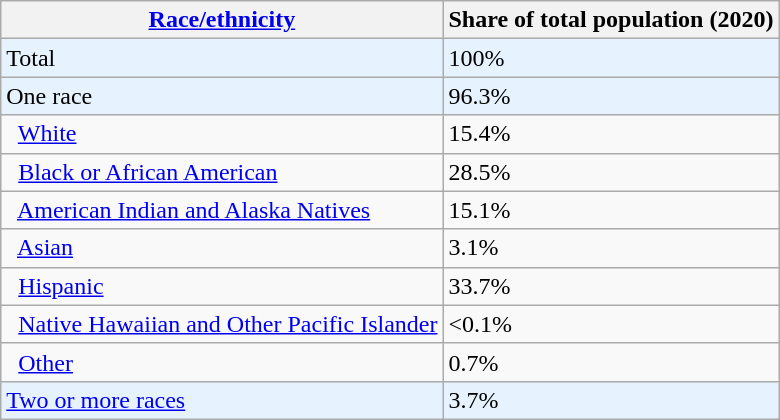<table class=wikitable>
<tr>
<th><a href='#'>Race/ethnicity</a></th>
<th>Share of total population (2020)</th>
</tr>
<tr style="background:#e6f3ff">
<td>Total</td>
<td>100%</td>
</tr>
<tr style="background:#e6f3ff">
<td>One race</td>
<td>96.3%</td>
</tr>
<tr>
<td>  <a href='#'>White</a></td>
<td>15.4%</td>
</tr>
<tr>
<td>  <a href='#'>Black or African American</a></td>
<td>28.5%</td>
</tr>
<tr>
<td>  <a href='#'>American Indian and Alaska Natives</a></td>
<td>15.1%</td>
</tr>
<tr>
<td>  <a href='#'>Asian</a></td>
<td>3.1%</td>
</tr>
<tr>
<td>  <a href='#'>Hispanic</a></td>
<td>33.7%</td>
</tr>
<tr>
<td>  <a href='#'>Native Hawaiian and Other Pacific Islander</a></td>
<td><0.1%</td>
</tr>
<tr>
<td>  <a href='#'>Other</a></td>
<td>0.7%</td>
</tr>
<tr style="background:#e6f3ff">
<td><a href='#'>Two or more races</a></td>
<td>3.7%</td>
</tr>
</table>
